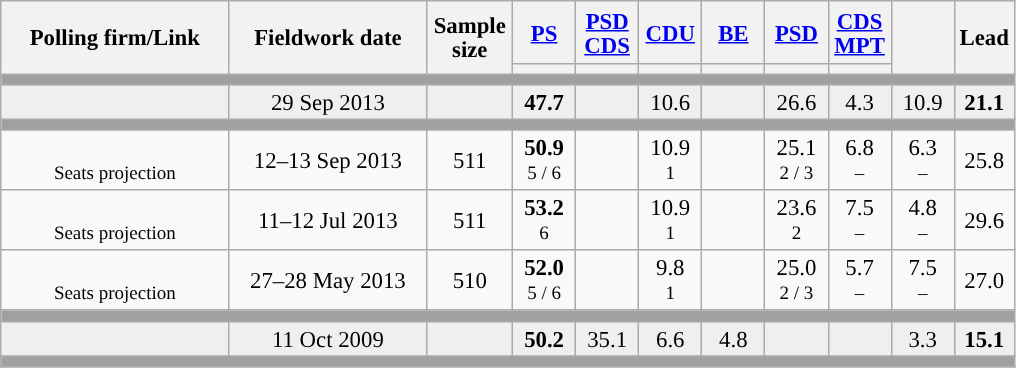<table class="wikitable collapsible sortable" style="text-align:center; font-size:95%; line-height:16px;">
<tr style="height:42px;">
<th style="width:145px;" rowspan="2">Polling firm/Link</th>
<th style="width:125px;" rowspan="2">Fieldwork date</th>
<th class="unsortable" style="width:50px;" rowspan="2">Sample size</th>
<th class="unsortable" style="width:35px;"><a href='#'>PS</a></th>
<th class="unsortable" style="width:35px;"><a href='#'>PSD</a><br><a href='#'>CDS</a></th>
<th class="unsortable" style="width:35px;"><a href='#'>CDU</a></th>
<th class="unsortable" style="width:35px;"><a href='#'>BE</a></th>
<th class="unsortable" style="width:35px;"><a href='#'>PSD</a></th>
<th class="unsortable" style="width:35px;"><a href='#'>CDS</a><br><a href='#'>MPT</a></th>
<th class="unsortable" style="width:35px;" rowspan="2"></th>
<th class="unsortable" style="width:30px;" rowspan="2">Lead</th>
</tr>
<tr>
<th class="unsortable" style="color:inherit;background:"></th>
<th class="unsortable" style="color:inherit;background:"></th>
<th class="unsortable" style="color:inherit;background:"></th>
<th class="unsortable" style="color:inherit;background:"></th>
<th class="unsortable" style="color:inherit;background:"></th>
<th class="unsortable" style="color:inherit;background:"></th>
</tr>
<tr>
<td colspan="13" style="background:#A0A0A0"></td>
</tr>
<tr style="background:#EFEFEF;">
<td><strong></strong></td>
<td data-sort-value="2019-10-06">29 Sep 2013</td>
<td></td>
<td><strong>47.7</strong><br></td>
<td></td>
<td>10.6<br></td>
<td></td>
<td>26.6<br></td>
<td>4.3<br></td>
<td>10.9<br></td>
<td style="background:"><strong>21.1</strong></td>
</tr>
<tr>
<td colspan="13" style="background:#A0A0A0"></td>
</tr>
<tr>
<td align="center"><br><small>Seats projection</small></td>
<td align="center">12–13 Sep 2013</td>
<td>511</td>
<td align="center" ><strong>50.9</strong><br><small>5 / 6 </small></td>
<td></td>
<td align="center">10.9<br><small>1 </small></td>
<td></td>
<td align="center">25.1<br><small>2 / 3 </small></td>
<td align="center">6.8<br><small> –  </small></td>
<td align="center">6.3<br><small> – </small></td>
<td style="background:">25.8</td>
</tr>
<tr>
<td align="center"><br><small>Seats projection</small></td>
<td align="center">11–12 Jul 2013</td>
<td>511</td>
<td align="center" ><strong>53.2</strong><br><small>6 </small></td>
<td></td>
<td align="center">10.9<br><small>1 </small></td>
<td></td>
<td align="center">23.6<br><small>2 </small></td>
<td align="center">7.5<br><small> –  </small></td>
<td align="center">4.8<br><small> – </small></td>
<td style="background:">29.6</td>
</tr>
<tr>
<td align="center"><br><small>Seats projection</small></td>
<td align="center">27–28 May 2013</td>
<td>510</td>
<td align="center" ><strong>52.0</strong><br><small>5 / 6 </small></td>
<td></td>
<td align="center">9.8<br><small>1 </small></td>
<td></td>
<td align="center">25.0<br><small>2 / 3 </small></td>
<td align="center">5.7<br><small> –  </small></td>
<td align="center">7.5<br><small> – </small></td>
<td style="background:">27.0</td>
</tr>
<tr>
<td colspan="13" style="background:#A0A0A0"></td>
</tr>
<tr style="background:#EFEFEF;">
<td><strong></strong></td>
<td data-sort-value="2019-10-06">11 Oct 2009</td>
<td></td>
<td><strong>50.2</strong><br></td>
<td>35.1<br></td>
<td>6.6<br></td>
<td>4.8<br></td>
<td></td>
<td></td>
<td>3.3<br></td>
<td style="background:"><strong>15.1</strong></td>
</tr>
<tr>
<td colspan="13" style="background:#A0A0A0"></td>
</tr>
<tr>
</tr>
</table>
